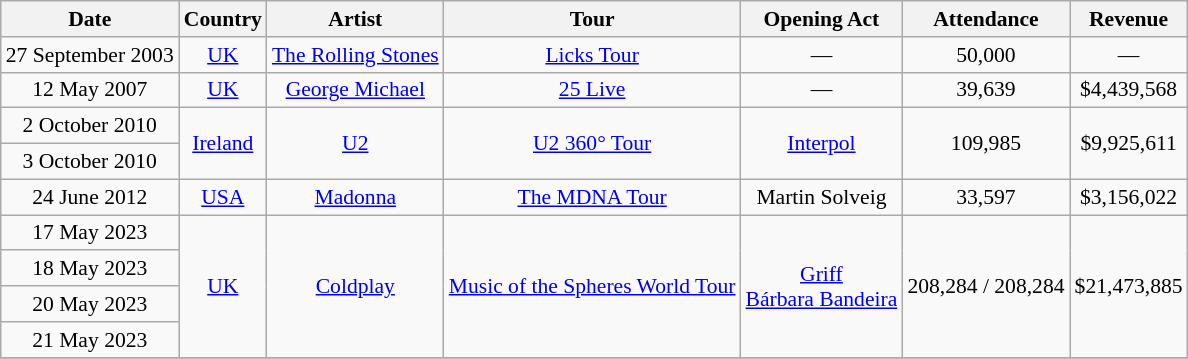<table class="wikitable mw-collapsible autocollapse" style="text-align:center; font-size:90%">
<tr>
<th>Date</th>
<th>Country</th>
<th>Artist</th>
<th>Tour</th>
<th>Opening Act</th>
<th>Attendance</th>
<th>Revenue</th>
</tr>
<tr>
<td>27 September 2003</td>
<td> <a href='#'>UK</a></td>
<td><a href='#'>The Rolling Stones</a></td>
<td><a href='#'>Licks Tour</a></td>
<td>—</td>
<td>50,000</td>
<td>—</td>
</tr>
<tr>
<td>12 May 2007</td>
<td> <a href='#'>UK</a></td>
<td><a href='#'>George Michael</a></td>
<td><a href='#'>25 Live</a></td>
<td>—</td>
<td>39,639</td>
<td>$4,439,568</td>
</tr>
<tr>
<td>2 October 2010</td>
<td rowspan="2"> <a href='#'>Ireland</a></td>
<td rowspan="2"><a href='#'>U2</a></td>
<td rowspan="2"><a href='#'>U2 360° Tour</a></td>
<td rowspan="2"><a href='#'>Interpol</a></td>
<td rowspan="2">109,985</td>
<td rowspan="2">$9,925,611</td>
</tr>
<tr>
<td>3 October 2010</td>
</tr>
<tr>
<td>24 June 2012</td>
<td> <a href='#'>USA</a></td>
<td><a href='#'>Madonna</a></td>
<td><a href='#'>The MDNA Tour</a></td>
<td>Martin Solveig</td>
<td>33,597</td>
<td>$3,156,022</td>
</tr>
<tr>
<td>17 May 2023</td>
<td rowspan="4"> <a href='#'>UK</a></td>
<td rowspan="4"><a href='#'>Coldplay</a></td>
<td rowspan="4"><a href='#'>Music of the Spheres World Tour</a></td>
<td rowspan="4"><a href='#'>Griff</a><br><a href='#'>Bárbara Bandeira</a></td>
<td rowspan="4">208,284 / 208,284</td>
<td rowspan="4">$21,473,885</td>
</tr>
<tr>
<td>18 May 2023</td>
</tr>
<tr>
<td>20 May 2023</td>
</tr>
<tr>
<td>21 May 2023</td>
</tr>
<tr>
</tr>
</table>
